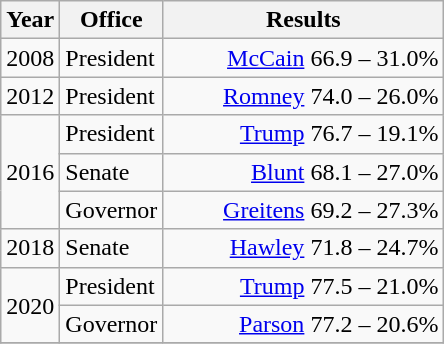<table class=wikitable>
<tr>
<th width="30">Year</th>
<th width="60">Office</th>
<th width="180">Results</th>
</tr>
<tr>
<td rowspan="1">2008</td>
<td>President</td>
<td align="right" ><a href='#'>McCain</a> 66.9 – 31.0%</td>
</tr>
<tr>
<td rowspan="1">2012</td>
<td>President</td>
<td align="right" ><a href='#'>Romney</a> 74.0 – 26.0%</td>
</tr>
<tr>
<td rowspan="3">2016</td>
<td>President</td>
<td align="right" ><a href='#'>Trump</a> 76.7 – 19.1%</td>
</tr>
<tr>
<td>Senate</td>
<td align="right" ><a href='#'>Blunt</a> 68.1 – 27.0%</td>
</tr>
<tr>
<td>Governor</td>
<td align="right" ><a href='#'>Greitens</a> 69.2 – 27.3%</td>
</tr>
<tr>
<td rowspan="1">2018</td>
<td>Senate</td>
<td align="right" ><a href='#'>Hawley</a> 71.8 – 24.7%</td>
</tr>
<tr>
<td rowspan="2">2020</td>
<td>President</td>
<td align="right" ><a href='#'>Trump</a> 77.5 – 21.0%</td>
</tr>
<tr>
<td>Governor</td>
<td align="right" ><a href='#'>Parson</a> 77.2 – 20.6%</td>
</tr>
<tr>
</tr>
</table>
